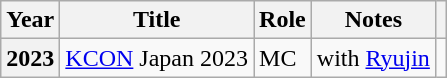<table class="wikitable  plainrowheaders">
<tr>
<th scope="col">Year</th>
<th scope="col">Title</th>
<th scope="col">Role</th>
<th scope="col">Notes</th>
<th class="unsortable" scope="col"></th>
</tr>
<tr>
<th scope="row">2023</th>
<td><a href='#'>KCON</a> Japan 2023</td>
<td>MC</td>
<td>with <a href='#'>Ryujin</a></td>
<td></td>
</tr>
</table>
